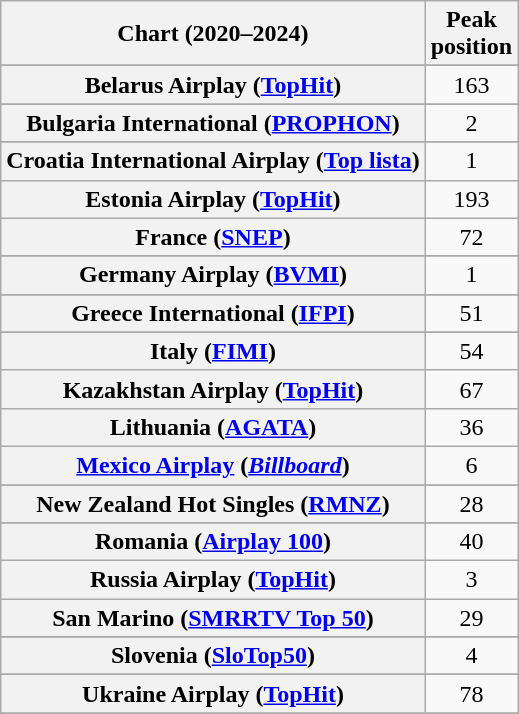<table class="wikitable sortable plainrowheaders" style="text-align:center">
<tr>
<th scope="col">Chart (2020–2024)</th>
<th scope="col">Peak<br>position</th>
</tr>
<tr>
</tr>
<tr>
</tr>
<tr>
<th scope="row">Belarus Airplay (<a href='#'>TopHit</a>)</th>
<td>163</td>
</tr>
<tr>
</tr>
<tr>
</tr>
<tr>
<th scope="row">Bulgaria International (<a href='#'>PROPHON</a>)</th>
<td>2</td>
</tr>
<tr>
</tr>
<tr>
</tr>
<tr>
</tr>
<tr>
</tr>
<tr>
</tr>
<tr>
</tr>
<tr>
</tr>
<tr>
<th scope="row">Croatia International Airplay (<a href='#'>Top lista</a>)</th>
<td>1</td>
</tr>
<tr>
<th scope="row">Estonia Airplay (<a href='#'>TopHit</a>)</th>
<td>193</td>
</tr>
<tr>
<th scope="row">France (<a href='#'>SNEP</a>)</th>
<td>72</td>
</tr>
<tr>
</tr>
<tr>
<th scope="row">Germany Airplay (<a href='#'>BVMI</a>)</th>
<td>1</td>
</tr>
<tr>
</tr>
<tr>
<th scope="row">Greece International (<a href='#'>IFPI</a>)</th>
<td>51</td>
</tr>
<tr>
</tr>
<tr>
</tr>
<tr>
</tr>
<tr>
</tr>
<tr>
</tr>
<tr>
<th scope="row">Italy (<a href='#'>FIMI</a>)</th>
<td>54</td>
</tr>
<tr>
<th scope="row">Kazakhstan Airplay (<a href='#'>TopHit</a>)</th>
<td>67</td>
</tr>
<tr>
<th scope="row">Lithuania (<a href='#'>AGATA</a>)</th>
<td>36</td>
</tr>
<tr>
<th scope="row"><a href='#'>Mexico Airplay</a> (<em><a href='#'>Billboard</a></em>)</th>
<td>6</td>
</tr>
<tr>
</tr>
<tr>
</tr>
<tr>
<th scope="row">New Zealand Hot Singles (<a href='#'>RMNZ</a>)</th>
<td>28</td>
</tr>
<tr>
</tr>
<tr>
</tr>
<tr>
<th scope="row">Romania (<a href='#'>Airplay 100</a>)</th>
<td>40</td>
</tr>
<tr>
<th scope="row">Russia Airplay (<a href='#'>TopHit</a>)</th>
<td>3</td>
</tr>
<tr>
<th scope="row">San Marino (<a href='#'>SMRRTV Top 50</a>)</th>
<td>29</td>
</tr>
<tr>
</tr>
<tr>
</tr>
<tr>
<th scope="row">Slovenia (<a href='#'>SloTop50</a>)</th>
<td>4</td>
</tr>
<tr>
</tr>
<tr>
</tr>
<tr>
<th scope="row">Ukraine Airplay (<a href='#'>TopHit</a>)</th>
<td>78</td>
</tr>
<tr>
</tr>
<tr>
</tr>
<tr>
</tr>
<tr>
</tr>
<tr>
</tr>
</table>
